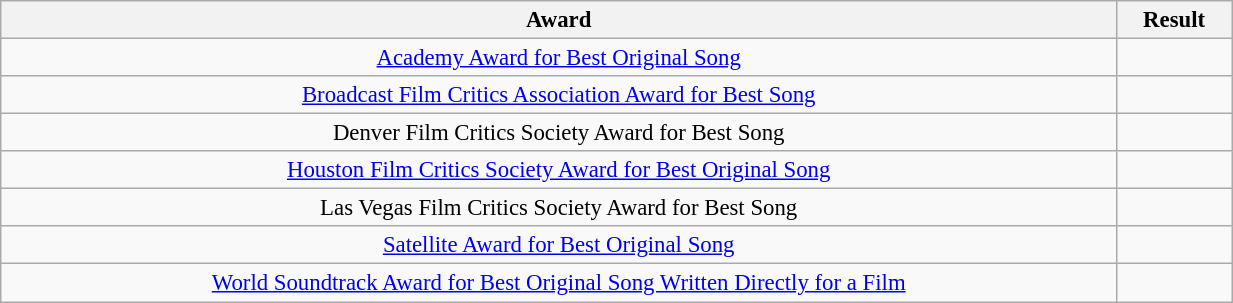<table class="wikitable" width="65%" cellpadding="5" style="font-size: 95%">
<tr>
<th>Award</th>
<th>Result</th>
</tr>
<tr>
<td style="text-align:center;"><a href='#'>Academy Award for Best Original Song</a></td>
<td></td>
</tr>
<tr>
<td style="text-align:center;"><a href='#'>Broadcast Film Critics Association Award for Best Song</a></td>
<td></td>
</tr>
<tr>
<td style="text-align:center;">Denver Film Critics Society Award for Best Song</td>
<td></td>
</tr>
<tr>
<td style="text-align:center;"><a href='#'>Houston Film Critics Society Award for Best Original Song</a></td>
<td></td>
</tr>
<tr>
<td style="text-align:center;">Las Vegas Film Critics Society Award for Best Song</td>
<td></td>
</tr>
<tr>
<td style="text-align:center;"><a href='#'>Satellite Award for Best Original Song</a></td>
<td></td>
</tr>
<tr>
<td style="text-align:center;"><a href='#'>World Soundtrack Award for Best Original Song Written Directly for a Film</a></td>
<td></td>
</tr>
</table>
